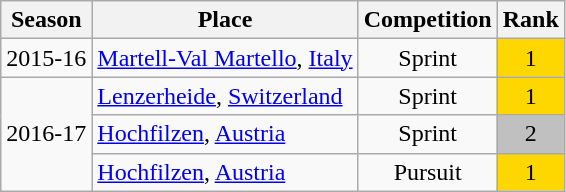<table class="wikitable sortable" style="text-align: center;">
<tr>
<th>Season</th>
<th>Place</th>
<th>Competition</th>
<th>Rank</th>
</tr>
<tr>
<td>2015-16</td>
<td style="text-align: left;"> <a href='#'>Martell-Val Martello</a>, <a href='#'>Italy</a></td>
<td>Sprint</td>
<td bgcolor=gold>1</td>
</tr>
<tr>
<td rowspan="3">2016-17</td>
<td style="text-align: left;"> <a href='#'>Lenzerheide</a>, <a href='#'>Switzerland</a></td>
<td>Sprint</td>
<td bgcolor=gold>1</td>
</tr>
<tr>
<td style="text-align: left;"> <a href='#'>Hochfilzen</a>, <a href='#'>Austria</a></td>
<td>Sprint</td>
<td bgcolor=silver>2</td>
</tr>
<tr>
<td style="text-align: left;"> <a href='#'>Hochfilzen</a>, <a href='#'>Austria</a></td>
<td>Pursuit</td>
<td bgcolor=gold>1</td>
</tr>
</table>
